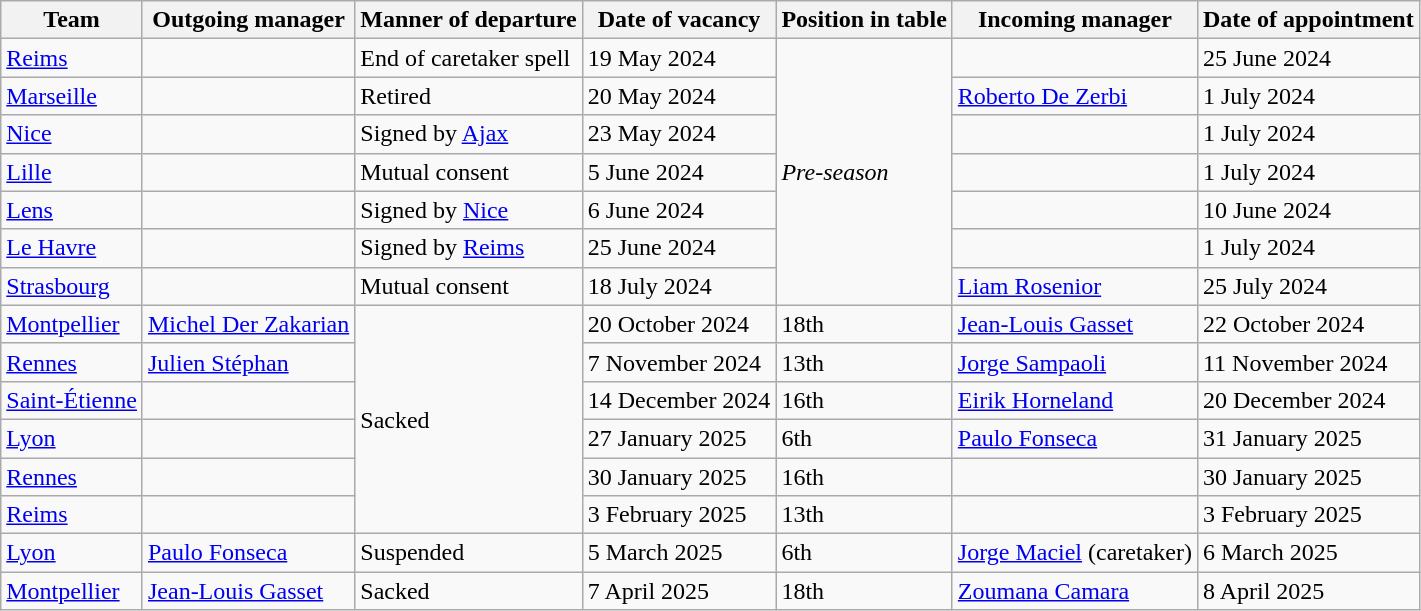<table class="wikitable sortable">
<tr>
<th>Team</th>
<th>Outgoing manager</th>
<th>Manner of departure</th>
<th>Date of vacancy</th>
<th>Position in table</th>
<th>Incoming manager</th>
<th>Date of appointment</th>
</tr>
<tr>
<td><a href='#'>Reims</a></td>
<td> </td>
<td>End of caretaker spell</td>
<td>19 May 2024</td>
<td rowspan="7"><em>Pre-season</em></td>
<td> </td>
<td>25 June 2024</td>
</tr>
<tr>
<td><a href='#'>Marseille</a></td>
<td> </td>
<td rowspan=1>Retired</td>
<td>20 May 2024</td>
<td> <a href='#'>Roberto De Zerbi</a></td>
<td>1 July 2024</td>
</tr>
<tr>
<td><a href='#'>Nice</a></td>
<td> </td>
<td rowspan=1>Signed by <a href='#'>Ajax</a></td>
<td>23 May 2024</td>
<td> </td>
<td>1 July 2024</td>
</tr>
<tr>
<td><a href='#'>Lille</a></td>
<td> </td>
<td>Mutual consent</td>
<td>5 June 2024</td>
<td> </td>
<td>1 July 2024</td>
</tr>
<tr>
<td><a href='#'>Lens</a></td>
<td> </td>
<td rowspan=1>Signed by <a href='#'>Nice</a></td>
<td>6 June 2024</td>
<td> </td>
<td>10 June 2024</td>
</tr>
<tr>
<td><a href='#'>Le Havre</a></td>
<td> </td>
<td rowspan=1>Signed by <a href='#'>Reims</a></td>
<td>25 June 2024</td>
<td> </td>
<td>1 July 2024</td>
</tr>
<tr>
<td><a href='#'>Strasbourg</a></td>
<td> </td>
<td>Mutual consent</td>
<td>18 July 2024</td>
<td> <a href='#'>Liam Rosenior</a></td>
<td>25 July 2024</td>
</tr>
<tr>
<td><a href='#'>Montpellier</a></td>
<td> <a href='#'>Michel Der Zakarian</a></td>
<td rowspan=6>Sacked</td>
<td>20 October 2024</td>
<td>18th</td>
<td> <a href='#'>Jean-Louis Gasset</a></td>
<td>22 October 2024</td>
</tr>
<tr>
<td><a href='#'>Rennes</a></td>
<td> <a href='#'>Julien Stéphan</a></td>
<td>7 November 2024</td>
<td>13th</td>
<td> <a href='#'>Jorge Sampaoli</a></td>
<td>11 November 2024</td>
</tr>
<tr>
<td><a href='#'>Saint-Étienne</a></td>
<td> </td>
<td>14 December 2024</td>
<td>16th</td>
<td> <a href='#'>Eirik Horneland</a></td>
<td>20 December 2024</td>
</tr>
<tr>
<td><a href='#'>Lyon</a></td>
<td> </td>
<td>27 January 2025</td>
<td>6th</td>
<td> <a href='#'>Paulo Fonseca</a></td>
<td>31 January 2025</td>
</tr>
<tr>
<td><a href='#'>Rennes</a></td>
<td> </td>
<td>30 January 2025</td>
<td>16th</td>
<td> </td>
<td>30 January 2025</td>
</tr>
<tr>
<td><a href='#'>Reims</a></td>
<td> </td>
<td>3 February 2025</td>
<td>13th</td>
<td> </td>
<td>3 February 2025</td>
</tr>
<tr>
<td><a href='#'>Lyon</a></td>
<td> <a href='#'>Paulo Fonseca</a></td>
<td>Suspended</td>
<td>5 March 2025</td>
<td>6th</td>
<td> <a href='#'>Jorge Maciel</a> (caretaker)</td>
<td>6 March 2025</td>
</tr>
<tr>
<td><a href='#'>Montpellier</a></td>
<td> <a href='#'>Jean-Louis Gasset</a></td>
<td>Sacked</td>
<td>7 April 2025</td>
<td>18th</td>
<td> <a href='#'>Zoumana Camara</a></td>
<td>8 April 2025</td>
</tr>
</table>
